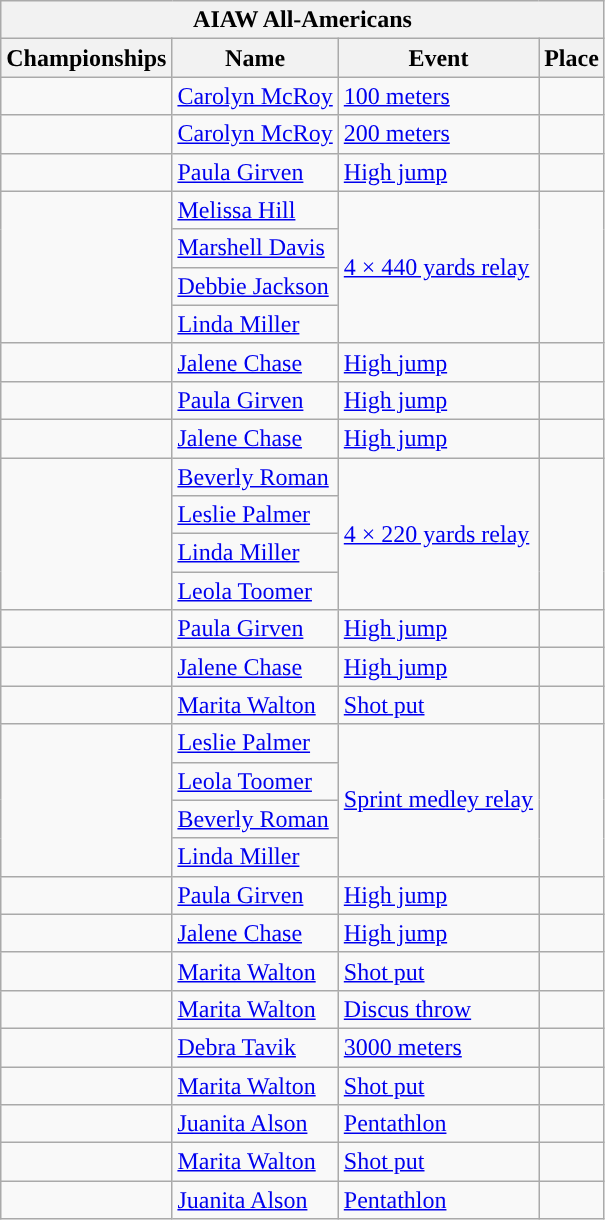<table class="wikitable sortable">
<tr>
<th colspan="4">AIAW All-Americans</th>
</tr>
<tr>
<th scope="col">Championships</th>
<th scope="col">Name</th>
<th scope="col">Event</th>
<th scope="col">Place</th>
</tr>
<tr>
<td></td>
<td><a href='#'>Carolyn McRoy</a></td>
<td><a href='#'>100 meters</a></td>
<td></td>
</tr>
<tr>
<td></td>
<td><a href='#'>Carolyn McRoy</a></td>
<td><a href='#'>200 meters</a></td>
<td></td>
</tr>
<tr>
<td></td>
<td><a href='#'>Paula Girven</a></td>
<td><a href='#'>High jump</a></td>
<td></td>
</tr>
<tr>
<td rowspan=4></td>
<td><a href='#'>Melissa Hill</a></td>
<td rowspan=4><a href='#'>4 × 440 yards relay</a></td>
<td rowspan=4></td>
</tr>
<tr>
<td><a href='#'>Marshell Davis</a></td>
</tr>
<tr>
<td><a href='#'>Debbie Jackson</a></td>
</tr>
<tr>
<td><a href='#'>Linda Miller</a></td>
</tr>
<tr>
<td></td>
<td><a href='#'>Jalene Chase</a></td>
<td><a href='#'>High jump</a></td>
<td></td>
</tr>
<tr>
<td></td>
<td><a href='#'>Paula Girven</a></td>
<td><a href='#'>High jump</a></td>
<td></td>
</tr>
<tr>
<td></td>
<td><a href='#'>Jalene Chase</a></td>
<td><a href='#'>High jump</a></td>
<td></td>
</tr>
<tr>
<td rowspan=4></td>
<td><a href='#'>Beverly Roman</a></td>
<td rowspan=4><a href='#'>4 × 220 yards relay</a></td>
<td rowspan=4></td>
</tr>
<tr>
<td><a href='#'>Leslie Palmer</a></td>
</tr>
<tr>
<td><a href='#'>Linda Miller</a></td>
</tr>
<tr>
<td><a href='#'>Leola Toomer</a></td>
</tr>
<tr>
<td></td>
<td><a href='#'>Paula Girven</a></td>
<td><a href='#'>High jump</a></td>
<td></td>
</tr>
<tr>
<td></td>
<td><a href='#'>Jalene Chase</a></td>
<td><a href='#'>High jump</a></td>
<td></td>
</tr>
<tr>
<td></td>
<td><a href='#'>Marita Walton</a></td>
<td><a href='#'>Shot put</a></td>
<td></td>
</tr>
<tr>
<td rowspan=4></td>
<td><a href='#'>Leslie Palmer</a></td>
<td rowspan=4><a href='#'>Sprint medley relay</a></td>
<td rowspan=4></td>
</tr>
<tr>
<td><a href='#'>Leola Toomer</a></td>
</tr>
<tr>
<td><a href='#'>Beverly Roman</a></td>
</tr>
<tr>
<td><a href='#'>Linda Miller</a></td>
</tr>
<tr>
<td></td>
<td><a href='#'>Paula Girven</a></td>
<td><a href='#'>High jump</a></td>
<td></td>
</tr>
<tr>
<td></td>
<td><a href='#'>Jalene Chase</a></td>
<td><a href='#'>High jump</a></td>
<td></td>
</tr>
<tr>
<td></td>
<td><a href='#'>Marita Walton</a></td>
<td><a href='#'>Shot put</a></td>
<td></td>
</tr>
<tr>
<td></td>
<td><a href='#'>Marita Walton</a></td>
<td><a href='#'>Discus throw</a></td>
<td></td>
</tr>
<tr>
<td></td>
<td><a href='#'>Debra Tavik</a></td>
<td><a href='#'>3000 meters</a></td>
<td></td>
</tr>
<tr>
<td></td>
<td><a href='#'>Marita Walton</a></td>
<td><a href='#'>Shot put</a></td>
<td></td>
</tr>
<tr>
<td></td>
<td><a href='#'>Juanita Alson</a></td>
<td><a href='#'>Pentathlon</a></td>
<td></td>
</tr>
<tr>
<td></td>
<td><a href='#'>Marita Walton</a></td>
<td><a href='#'>Shot put</a></td>
<td></td>
</tr>
<tr>
<td></td>
<td><a href='#'>Juanita Alson</a></td>
<td><a href='#'>Pentathlon</a></td>
<td></td>
</tr>
</table>
